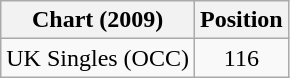<table class="wikitable">
<tr>
<th>Chart (2009)</th>
<th>Position</th>
</tr>
<tr>
<td>UK Singles (OCC)</td>
<td style="text-align:center;">116</td>
</tr>
</table>
